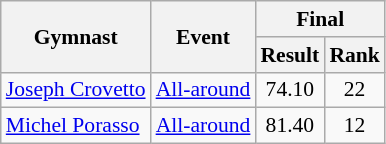<table class=wikitable style="font-size:90%">
<tr>
<th rowspan=2>Gymnast</th>
<th rowspan=2>Event</th>
<th colspan=2>Final</th>
</tr>
<tr>
<th>Result</th>
<th>Rank</th>
</tr>
<tr>
<td><a href='#'>Joseph Crovetto</a></td>
<td><a href='#'>All-around</a></td>
<td align=center>74.10</td>
<td align=center>22</td>
</tr>
<tr>
<td><a href='#'>Michel Porasso</a></td>
<td><a href='#'>All-around</a></td>
<td align=center>81.40</td>
<td align=center>12</td>
</tr>
</table>
